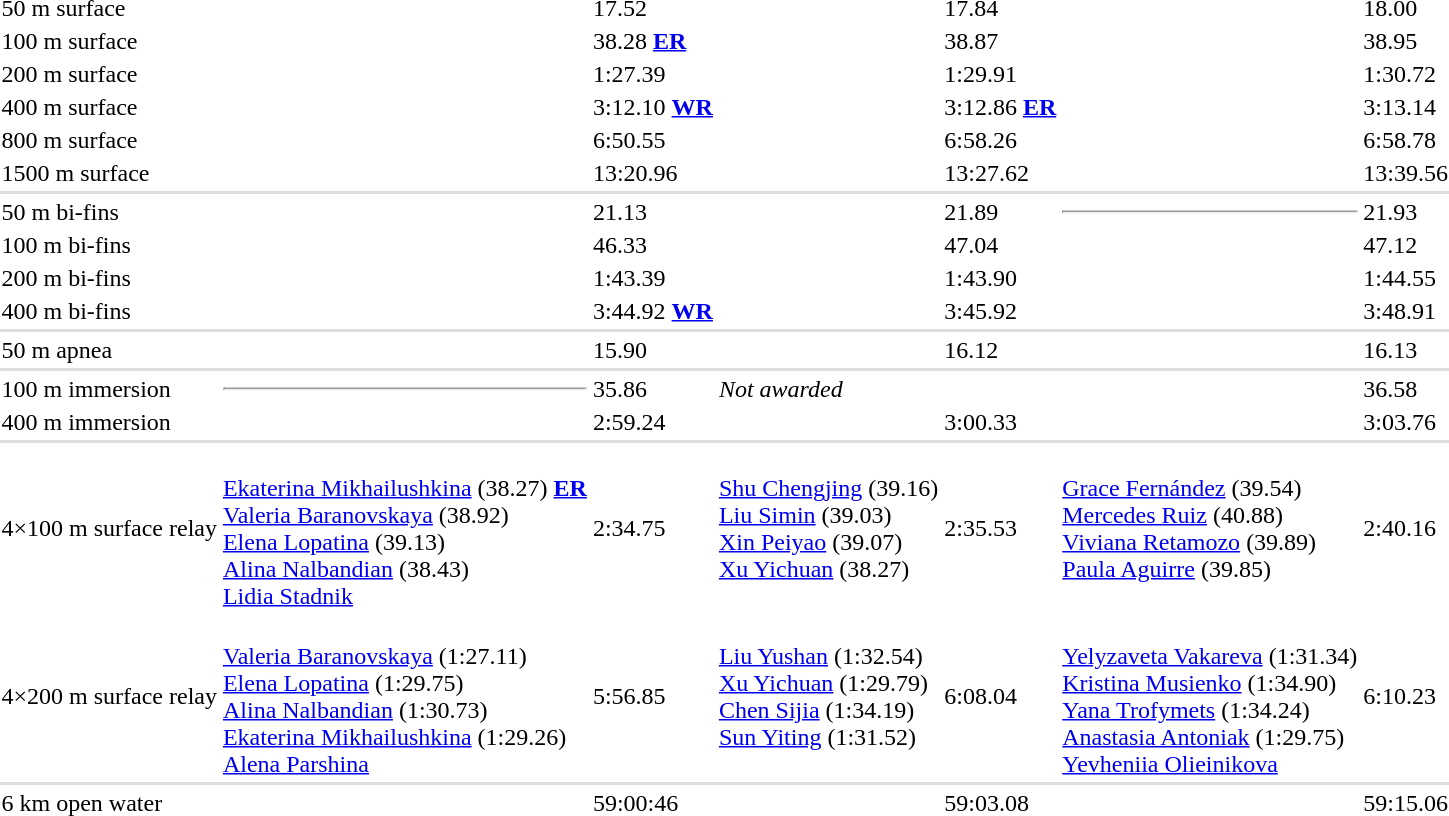<table>
<tr>
<td>50 m surface</td>
<td></td>
<td>17.52</td>
<td></td>
<td>17.84</td>
<td></td>
<td>18.00</td>
</tr>
<tr>
<td>100 m surface</td>
<td></td>
<td>38.28 <strong><a href='#'>ER</a></strong></td>
<td></td>
<td>38.87</td>
<td></td>
<td>38.95</td>
</tr>
<tr>
<td>200 m surface</td>
<td></td>
<td>1:27.39</td>
<td></td>
<td>1:29.91</td>
<td></td>
<td>1:30.72</td>
</tr>
<tr>
<td>400 m surface</td>
<td></td>
<td>3:12.10 <strong><a href='#'>WR</a></strong></td>
<td></td>
<td>3:12.86 <strong><a href='#'>ER</a></strong></td>
<td></td>
<td>3:13.14</td>
</tr>
<tr>
<td>800 m surface</td>
<td></td>
<td>6:50.55</td>
<td></td>
<td>6:58.26</td>
<td></td>
<td>6:58.78</td>
</tr>
<tr>
<td>1500 m surface</td>
<td></td>
<td>13:20.96</td>
<td></td>
<td>13:27.62</td>
<td></td>
<td>13:39.56</td>
</tr>
<tr bgcolor=#DDDDDD>
<td colspan=7></td>
</tr>
<tr>
<td>50 m bi-fins</td>
<td></td>
<td>21.13</td>
<td></td>
<td>21.89</td>
<td><hr></td>
<td>21.93</td>
</tr>
<tr>
<td>100 m bi-fins</td>
<td></td>
<td>46.33</td>
<td></td>
<td>47.04</td>
<td></td>
<td>47.12</td>
</tr>
<tr>
<td>200 m bi-fins</td>
<td></td>
<td>1:43.39</td>
<td></td>
<td>1:43.90</td>
<td></td>
<td>1:44.55</td>
</tr>
<tr>
<td>400 m bi-fins</td>
<td></td>
<td>3:44.92 <strong><a href='#'>WR</a></strong></td>
<td></td>
<td>3:45.92</td>
<td></td>
<td>3:48.91</td>
</tr>
<tr bgcolor=#DDDDDD>
<td colspan=7></td>
</tr>
<tr>
<td>50 m apnea</td>
<td></td>
<td>15.90</td>
<td></td>
<td>16.12</td>
<td></td>
<td>16.13</td>
</tr>
<tr bgcolor=#DDDDDD>
<td colspan=7></td>
</tr>
<tr>
<td>100 m immersion</td>
<td><hr></td>
<td>35.86</td>
<td colspan=2><em>Not awarded</em></td>
<td></td>
<td>36.58</td>
</tr>
<tr>
<td>400 m immersion</td>
<td></td>
<td>2:59.24</td>
<td></td>
<td>3:00.33</td>
<td></td>
<td>3:03.76</td>
</tr>
<tr bgcolor=#DDDDDD>
<td colspan=7></td>
</tr>
<tr>
<td>4×100 m surface relay</td>
<td valign=top><br><a href='#'>Ekaterina Mikhailushkina</a> (38.27) <strong><a href='#'>ER</a></strong><br><a href='#'>Valeria Baranovskaya</a> (38.92)<br><a href='#'>Elena Lopatina</a> (39.13)<br><a href='#'>Alina Nalbandian</a> (38.43)<br><a href='#'>Lidia Stadnik</a></td>
<td>2:34.75</td>
<td valign=top><br><a href='#'>Shu Chengjing</a> (39.16)<br><a href='#'>Liu Simin</a> (39.03)<br><a href='#'>Xin Peiyao</a> (39.07)<br><a href='#'>Xu Yichuan</a> (38.27)</td>
<td>2:35.53</td>
<td valign=top><br><a href='#'>Grace Fernández</a> (39.54)<br><a href='#'>Mercedes Ruiz</a> (40.88)<br><a href='#'>Viviana Retamozo</a> (39.89)<br><a href='#'>Paula Aguirre</a> (39.85)</td>
<td>2:40.16</td>
</tr>
<tr>
<td>4×200 m surface relay</td>
<td valign=top><br><a href='#'>Valeria Baranovskaya</a> (1:27.11)<br><a href='#'>Elena Lopatina</a> (1:29.75)<br><a href='#'>Alina Nalbandian</a> (1:30.73)<br><a href='#'>Ekaterina Mikhailushkina</a> (1:29.26)<br><a href='#'>Alena Parshina</a></td>
<td>5:56.85</td>
<td valign=top><br><a href='#'>Liu Yushan</a> (1:32.54)<br><a href='#'>Xu Yichuan</a> (1:29.79)<br><a href='#'>Chen Sijia</a> (1:34.19)<br><a href='#'>Sun Yiting</a> (1:31.52)</td>
<td>6:08.04</td>
<td valign=top><br><a href='#'>Yelyzaveta Vakareva</a> (1:31.34)<br><a href='#'>Kristina Musienko</a> (1:34.90)<br><a href='#'>Yana Trofymets</a> (1:34.24)<br><a href='#'>Anastasia Antoniak</a> (1:29.75)<br><a href='#'>Yevheniia Olieinikova</a></td>
<td>6:10.23</td>
</tr>
<tr bgcolor=#DDDDDD>
<td colspan=7></td>
</tr>
<tr>
<td>6 km open water</td>
<td></td>
<td>59:00:46</td>
<td></td>
<td>59:03.08</td>
<td></td>
<td>59:15.06</td>
</tr>
</table>
